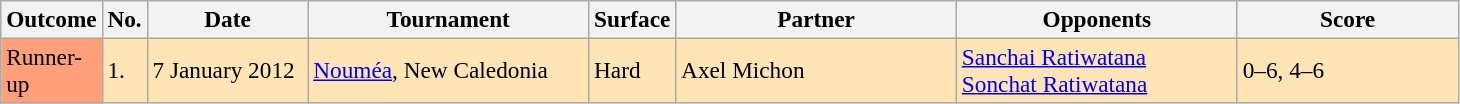<table class=wikitable style=font-size:97%>
<tr>
<th width=60>Outcome</th>
<th>No.</th>
<th width=100>Date</th>
<th width=180>Tournament</th>
<th>Surface</th>
<th width=180>Partner</th>
<th width=180>Opponents</th>
<th width=140>Score</th>
</tr>
<tr bgcolor=moccasin>
<td bgcolor=FFA07A>Runner-up</td>
<td>1.</td>
<td>7 January 2012</td>
<td><a href='#'>Nouméa</a>, New Caledonia</td>
<td>Hard</td>
<td> Axel Michon</td>
<td> <a href='#'>Sanchai Ratiwatana</a><br> <a href='#'>Sonchat Ratiwatana</a></td>
<td>0–6, 4–6</td>
</tr>
</table>
